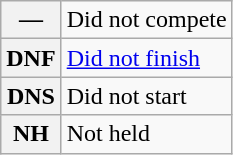<table class="wikitable">
<tr>
<th scope="row">—</th>
<td>Did not compete</td>
</tr>
<tr>
<th scope="row">DNF</th>
<td><a href='#'>Did not finish</a></td>
</tr>
<tr>
<th scope="row">DNS</th>
<td>Did not start</td>
</tr>
<tr>
<th scope="row">NH</th>
<td>Not held</td>
</tr>
</table>
